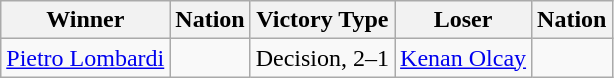<table class="wikitable sortable" style="text-align:left;">
<tr>
<th>Winner</th>
<th>Nation</th>
<th>Victory Type</th>
<th>Loser</th>
<th>Nation</th>
</tr>
<tr>
<td><a href='#'>Pietro Lombardi</a></td>
<td></td>
<td>Decision, 2–1</td>
<td><a href='#'>Kenan Olcay</a></td>
<td></td>
</tr>
</table>
